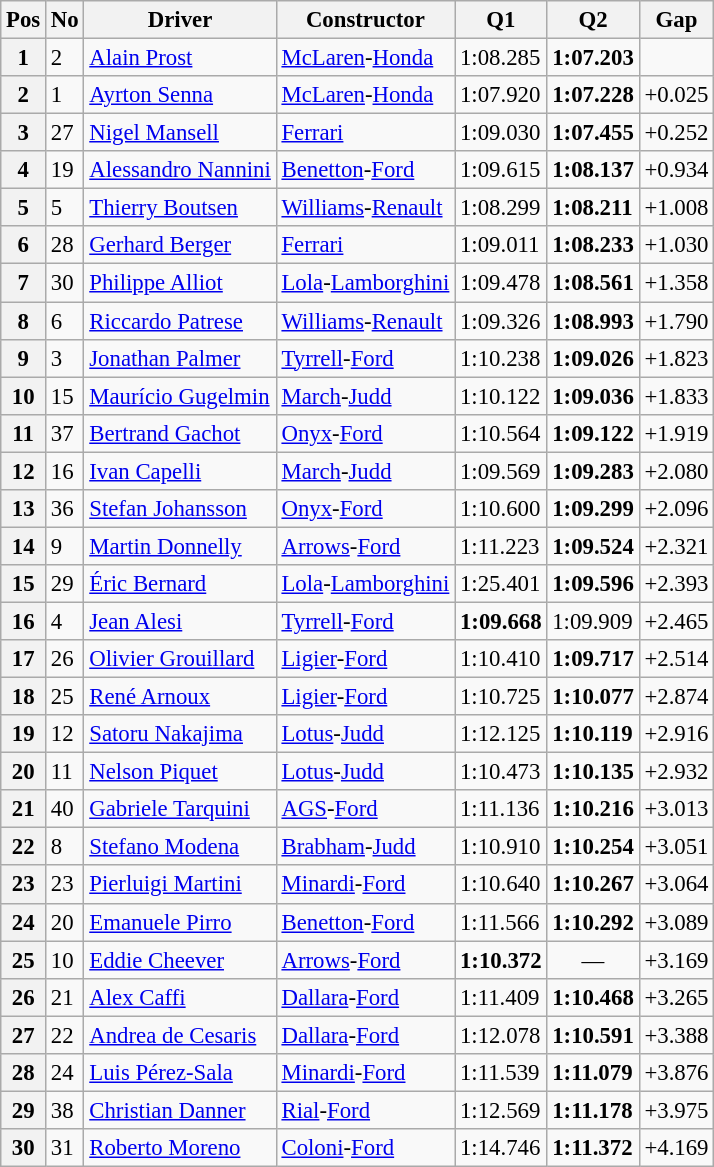<table class="wikitable sortable" style="font-size: 95%;">
<tr>
<th>Pos</th>
<th>No</th>
<th>Driver</th>
<th>Constructor</th>
<th>Q1</th>
<th>Q2</th>
<th>Gap</th>
</tr>
<tr>
<th>1</th>
<td>2</td>
<td> <a href='#'>Alain Prost</a></td>
<td><a href='#'>McLaren</a>-<a href='#'>Honda</a></td>
<td>1:08.285</td>
<td><strong>1:07.203</strong></td>
<td></td>
</tr>
<tr>
<th>2</th>
<td>1</td>
<td> <a href='#'>Ayrton Senna</a></td>
<td><a href='#'>McLaren</a>-<a href='#'>Honda</a></td>
<td>1:07.920</td>
<td><strong>1:07.228</strong></td>
<td>+0.025</td>
</tr>
<tr>
<th>3</th>
<td>27</td>
<td> <a href='#'>Nigel Mansell</a></td>
<td><a href='#'>Ferrari</a></td>
<td>1:09.030</td>
<td><strong>1:07.455</strong></td>
<td>+0.252</td>
</tr>
<tr>
<th>4</th>
<td>19</td>
<td> <a href='#'>Alessandro Nannini</a></td>
<td><a href='#'>Benetton</a>-<a href='#'>Ford</a></td>
<td>1:09.615</td>
<td><strong>1:08.137</strong></td>
<td>+0.934</td>
</tr>
<tr>
<th>5</th>
<td>5</td>
<td> <a href='#'>Thierry Boutsen</a></td>
<td><a href='#'>Williams</a>-<a href='#'>Renault</a></td>
<td>1:08.299</td>
<td><strong>1:08.211</strong></td>
<td>+1.008</td>
</tr>
<tr>
<th>6</th>
<td>28</td>
<td> <a href='#'>Gerhard Berger</a></td>
<td><a href='#'>Ferrari</a></td>
<td>1:09.011</td>
<td><strong>1:08.233</strong></td>
<td>+1.030</td>
</tr>
<tr>
<th>7</th>
<td>30</td>
<td> <a href='#'>Philippe Alliot</a></td>
<td><a href='#'>Lola</a>-<a href='#'>Lamborghini</a></td>
<td>1:09.478</td>
<td><strong>1:08.561</strong></td>
<td>+1.358</td>
</tr>
<tr>
<th>8</th>
<td>6</td>
<td> <a href='#'>Riccardo Patrese</a></td>
<td><a href='#'>Williams</a>-<a href='#'>Renault</a></td>
<td>1:09.326</td>
<td><strong>1:08.993</strong></td>
<td>+1.790</td>
</tr>
<tr>
<th>9</th>
<td>3</td>
<td> <a href='#'>Jonathan Palmer</a></td>
<td><a href='#'>Tyrrell</a>-<a href='#'>Ford</a></td>
<td>1:10.238</td>
<td><strong>1:09.026</strong></td>
<td>+1.823</td>
</tr>
<tr>
<th>10</th>
<td>15</td>
<td> <a href='#'>Maurício Gugelmin</a></td>
<td><a href='#'>March</a>-<a href='#'>Judd</a></td>
<td>1:10.122</td>
<td><strong>1:09.036</strong></td>
<td>+1.833</td>
</tr>
<tr>
<th>11</th>
<td>37</td>
<td> <a href='#'>Bertrand Gachot</a></td>
<td><a href='#'>Onyx</a>-<a href='#'>Ford</a></td>
<td>1:10.564</td>
<td><strong>1:09.122</strong></td>
<td>+1.919</td>
</tr>
<tr>
<th>12</th>
<td>16</td>
<td> <a href='#'>Ivan Capelli</a></td>
<td><a href='#'>March</a>-<a href='#'>Judd</a></td>
<td>1:09.569</td>
<td><strong>1:09.283</strong></td>
<td>+2.080</td>
</tr>
<tr>
<th>13</th>
<td>36</td>
<td> <a href='#'>Stefan Johansson</a></td>
<td><a href='#'>Onyx</a>-<a href='#'>Ford</a></td>
<td>1:10.600</td>
<td><strong>1:09.299</strong></td>
<td>+2.096</td>
</tr>
<tr>
<th>14</th>
<td>9</td>
<td> <a href='#'>Martin Donnelly</a></td>
<td><a href='#'>Arrows</a>-<a href='#'>Ford</a></td>
<td>1:11.223</td>
<td><strong>1:09.524</strong></td>
<td>+2.321</td>
</tr>
<tr>
<th>15</th>
<td>29</td>
<td> <a href='#'>Éric Bernard</a></td>
<td><a href='#'>Lola</a>-<a href='#'>Lamborghini</a></td>
<td>1:25.401</td>
<td><strong>1:09.596</strong></td>
<td>+2.393</td>
</tr>
<tr>
<th>16</th>
<td>4</td>
<td> <a href='#'>Jean Alesi</a></td>
<td><a href='#'>Tyrrell</a>-<a href='#'>Ford</a></td>
<td><strong>1:09.668</strong></td>
<td>1:09.909</td>
<td>+2.465</td>
</tr>
<tr>
<th>17</th>
<td>26</td>
<td> <a href='#'>Olivier Grouillard</a></td>
<td><a href='#'>Ligier</a>-<a href='#'>Ford</a></td>
<td>1:10.410</td>
<td><strong>1:09.717</strong></td>
<td>+2.514</td>
</tr>
<tr>
<th>18</th>
<td>25</td>
<td> <a href='#'>René Arnoux</a></td>
<td><a href='#'>Ligier</a>-<a href='#'>Ford</a></td>
<td>1:10.725</td>
<td><strong>1:10.077</strong></td>
<td>+2.874</td>
</tr>
<tr>
<th>19</th>
<td>12</td>
<td> <a href='#'>Satoru Nakajima</a></td>
<td><a href='#'>Lotus</a>-<a href='#'>Judd</a></td>
<td>1:12.125</td>
<td><strong>1:10.119</strong></td>
<td>+2.916</td>
</tr>
<tr>
<th>20</th>
<td>11</td>
<td> <a href='#'>Nelson Piquet</a></td>
<td><a href='#'>Lotus</a>-<a href='#'>Judd</a></td>
<td>1:10.473</td>
<td><strong>1:10.135</strong></td>
<td>+2.932</td>
</tr>
<tr>
<th>21</th>
<td>40</td>
<td> <a href='#'>Gabriele Tarquini</a></td>
<td><a href='#'>AGS</a>-<a href='#'>Ford</a></td>
<td>1:11.136</td>
<td><strong>1:10.216</strong></td>
<td>+3.013</td>
</tr>
<tr>
<th>22</th>
<td>8</td>
<td> <a href='#'>Stefano Modena</a></td>
<td><a href='#'>Brabham</a>-<a href='#'>Judd</a></td>
<td>1:10.910</td>
<td><strong>1:10.254</strong></td>
<td>+3.051</td>
</tr>
<tr>
<th>23</th>
<td>23</td>
<td> <a href='#'>Pierluigi Martini</a></td>
<td><a href='#'>Minardi</a>-<a href='#'>Ford</a></td>
<td>1:10.640</td>
<td><strong>1:10.267</strong></td>
<td>+3.064</td>
</tr>
<tr>
<th>24</th>
<td>20</td>
<td> <a href='#'>Emanuele Pirro</a></td>
<td><a href='#'>Benetton</a>-<a href='#'>Ford</a></td>
<td>1:11.566</td>
<td><strong>1:10.292</strong></td>
<td>+3.089</td>
</tr>
<tr>
<th>25</th>
<td>10</td>
<td> <a href='#'>Eddie Cheever</a></td>
<td><a href='#'>Arrows</a>-<a href='#'>Ford</a></td>
<td><strong>1:10.372</strong></td>
<td align="center">—</td>
<td>+3.169</td>
</tr>
<tr>
<th>26</th>
<td>21</td>
<td> <a href='#'>Alex Caffi</a></td>
<td><a href='#'>Dallara</a>-<a href='#'>Ford</a></td>
<td>1:11.409</td>
<td><strong>1:10.468</strong></td>
<td>+3.265</td>
</tr>
<tr>
<th>27</th>
<td>22</td>
<td> <a href='#'>Andrea de Cesaris</a></td>
<td><a href='#'>Dallara</a>-<a href='#'>Ford</a></td>
<td>1:12.078</td>
<td><strong>1:10.591</strong></td>
<td>+3.388</td>
</tr>
<tr>
<th>28</th>
<td>24</td>
<td> <a href='#'>Luis Pérez-Sala</a></td>
<td><a href='#'>Minardi</a>-<a href='#'>Ford</a></td>
<td>1:11.539</td>
<td><strong>1:11.079</strong></td>
<td>+3.876</td>
</tr>
<tr>
<th>29</th>
<td>38</td>
<td> <a href='#'>Christian Danner</a></td>
<td><a href='#'>Rial</a>-<a href='#'>Ford</a></td>
<td>1:12.569</td>
<td><strong>1:11.178</strong></td>
<td>+3.975</td>
</tr>
<tr>
<th>30</th>
<td>31</td>
<td> <a href='#'>Roberto Moreno</a></td>
<td><a href='#'>Coloni</a>-<a href='#'>Ford</a></td>
<td>1:14.746</td>
<td><strong>1:11.372</strong></td>
<td>+4.169</td>
</tr>
</table>
